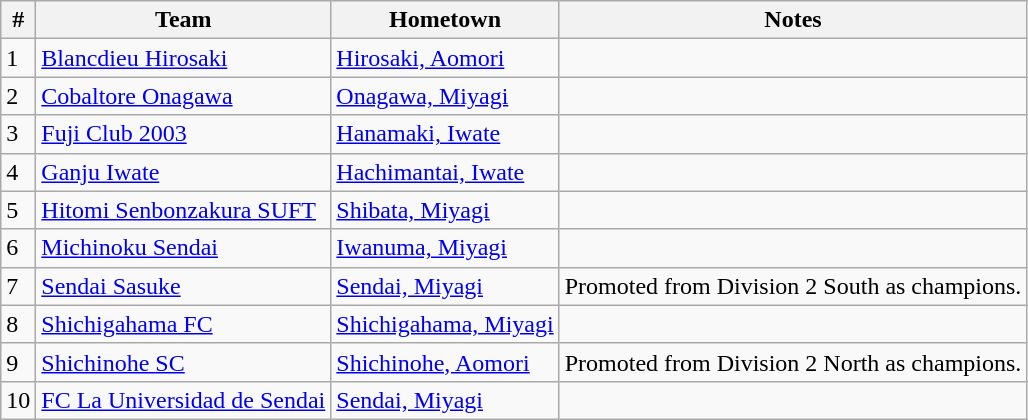<table class="wikitable">
<tr>
<th>#</th>
<th>Team</th>
<th>Hometown</th>
<th>Notes</th>
</tr>
<tr>
<td>1</td>
<td><a href='#'>Blancdieu Hirosaki</a></td>
<td><a href='#'>Hirosaki, Aomori</a></td>
<td></td>
</tr>
<tr>
<td>2</td>
<td><a href='#'>Cobaltore Onagawa</a></td>
<td><a href='#'>Onagawa, Miyagi</a></td>
<td></td>
</tr>
<tr>
<td>3</td>
<td><a href='#'>Fuji Club 2003</a></td>
<td><a href='#'>Hanamaki, Iwate</a></td>
<td></td>
</tr>
<tr>
<td>4</td>
<td><a href='#'>Ganju Iwate</a></td>
<td><a href='#'>Hachimantai, Iwate</a></td>
<td></td>
</tr>
<tr>
<td>5</td>
<td><a href='#'>Hitomi Senbonzakura SUFT</a></td>
<td><a href='#'>Shibata, Miyagi</a></td>
<td></td>
</tr>
<tr>
<td>6</td>
<td><a href='#'>Michinoku Sendai</a></td>
<td><a href='#'>Iwanuma, Miyagi</a></td>
<td></td>
</tr>
<tr>
<td>7</td>
<td><a href='#'>Sendai Sasuke</a></td>
<td><a href='#'>Sendai, Miyagi</a></td>
<td>Promoted from Division 2 South as champions.</td>
</tr>
<tr>
<td>8</td>
<td><a href='#'>Shichigahama FC</a></td>
<td><a href='#'>Shichigahama, Miyagi</a></td>
<td></td>
</tr>
<tr>
<td>9</td>
<td><a href='#'>Shichinohe SC</a></td>
<td><a href='#'>Shichinohe, Aomori</a></td>
<td>Promoted from Division 2 North as champions.</td>
</tr>
<tr>
<td>10</td>
<td><a href='#'>FC La Universidad de Sendai</a></td>
<td><a href='#'>Sendai, Miyagi</a></td>
<td></td>
</tr>
</table>
